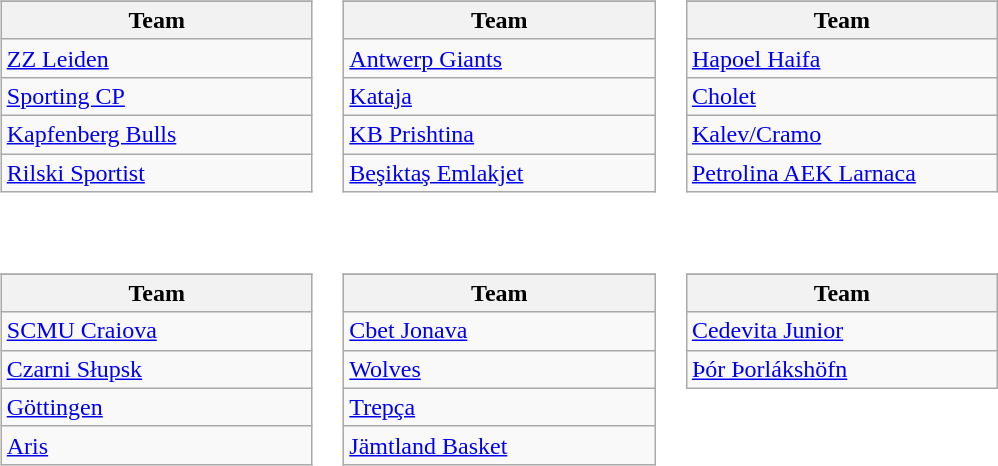<table>
<tr valign=top>
<td><br><table class="wikitable">
<tr>
</tr>
<tr>
<th width=200>Team</th>
</tr>
<tr>
<td> <a href='#'>ZZ Leiden</a></td>
</tr>
<tr>
<td> <a href='#'>Sporting CP</a></td>
</tr>
<tr>
<td> <a href='#'>Kapfenberg Bulls</a></td>
</tr>
<tr>
<td> <a href='#'>Rilski Sportist</a></td>
</tr>
</table>
</td>
<td><br><table class="wikitable">
<tr>
</tr>
<tr>
<th width=200>Team</th>
</tr>
<tr>
<td> <a href='#'>Antwerp Giants</a></td>
</tr>
<tr>
<td> <a href='#'>Kataja</a></td>
</tr>
<tr>
<td> <a href='#'>KB Prishtina</a></td>
</tr>
<tr>
<td> <a href='#'>Beşiktaş Emlakjet</a></td>
</tr>
</table>
</td>
<td><br><table class="wikitable">
<tr>
</tr>
<tr>
<th width=200>Team</th>
</tr>
<tr>
<td> <a href='#'>Hapoel Haifa</a></td>
</tr>
<tr>
<td> <a href='#'>Cholet</a></td>
</tr>
<tr>
<td> <a href='#'>Kalev/Cramo</a></td>
</tr>
<tr>
<td> <a href='#'>Petrolina AEK Larnaca</a></td>
</tr>
</table>
</td>
</tr>
<tr valign=top>
<td><br><table class="wikitable">
<tr>
</tr>
<tr>
<th width=200>Team</th>
</tr>
<tr>
<td> <a href='#'>SCMU Craiova</a></td>
</tr>
<tr>
<td> <a href='#'>Czarni Słupsk</a></td>
</tr>
<tr>
<td> <a href='#'>Göttingen</a></td>
</tr>
<tr>
<td> <a href='#'>Aris</a></td>
</tr>
</table>
</td>
<td><br><table class="wikitable">
<tr>
</tr>
<tr>
<th width=200>Team</th>
</tr>
<tr>
<td> <a href='#'>Cbet Jonava</a></td>
</tr>
<tr>
<td> <a href='#'>Wolves</a></td>
</tr>
<tr>
<td> <a href='#'>Trepça</a></td>
</tr>
<tr>
<td> <a href='#'>Jämtland Basket</a></td>
</tr>
</table>
</td>
<td><br><table class="wikitable">
<tr>
</tr>
<tr>
<th width=200>Team</th>
</tr>
<tr>
<td> <a href='#'>Cedevita Junior</a></td>
</tr>
<tr>
<td> <a href='#'>Þór Þorlákshöfn</a></td>
</tr>
</table>
</td>
</tr>
</table>
